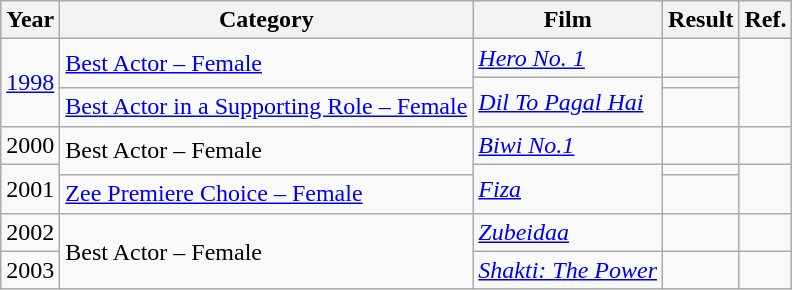<table class="wikitable">
<tr>
<th>Year</th>
<th>Category</th>
<th>Film</th>
<th>Result</th>
<th>Ref.</th>
</tr>
<tr>
<td rowspan="3"><a href='#'>1998</a></td>
<td rowspan='2'><a href='#'>Best Actor – Female</a></td>
<td><em><a href='#'>Hero No. 1</a></em></td>
<td></td>
<td rowspan="3"></td>
</tr>
<tr>
<td rowspan="2"><em><a href='#'>Dil To Pagal Hai</a></em></td>
<td></td>
</tr>
<tr>
<td><a href='#'>Best Actor in a Supporting Role – Female</a></td>
<td></td>
</tr>
<tr>
<td>2000</td>
<td rowspan="2">Best Actor – Female</td>
<td><em><a href='#'>Biwi No.1</a></em></td>
<td></td>
<td></td>
</tr>
<tr>
<td rowspan="2">2001</td>
<td rowspan="2"><em><a href='#'>Fiza</a></em></td>
<td></td>
<td rowspan="2"></td>
</tr>
<tr>
<td><a href='#'>Zee Premiere Choice – Female</a></td>
<td></td>
</tr>
<tr>
<td>2002</td>
<td rowspan="2">Best Actor – Female</td>
<td><em><a href='#'>Zubeidaa</a></em></td>
<td></td>
<td></td>
</tr>
<tr>
<td>2003</td>
<td><em><a href='#'>Shakti: The Power</a></em></td>
<td></td>
<td></td>
</tr>
</table>
